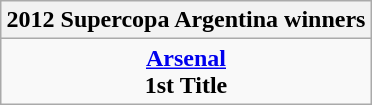<table class="wikitable" style="text-align: center; margin: 0 auto;">
<tr>
<th>2012 Supercopa Argentina winners</th>
</tr>
<tr>
<td><strong><a href='#'>Arsenal</a></strong><br><strong>1st Title</strong></td>
</tr>
</table>
